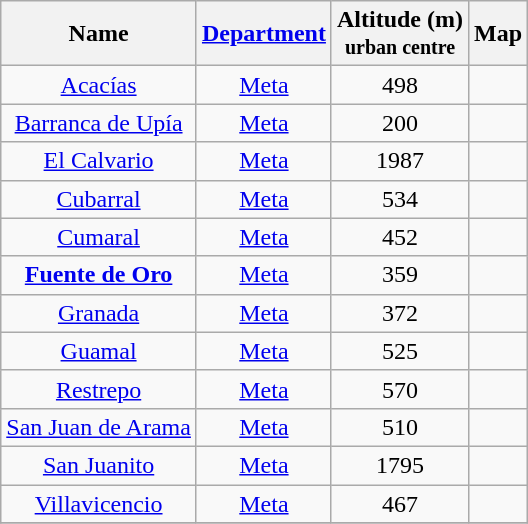<table class="wikitable sortable mw-collapsible mw-collapsed">
<tr>
<th scope="col">Name</th>
<th scope="col"><a href='#'>Department</a></th>
<th scope="col">Altitude (m)<br><small>urban centre</small></th>
<th scope="col">Map</th>
</tr>
<tr>
<td align=center><a href='#'>Acacías</a></td>
<td align=center><a href='#'>Meta</a></td>
<td align=center>498</td>
<td align=center></td>
</tr>
<tr>
<td align=center><a href='#'>Barranca de Upía</a></td>
<td align=center><a href='#'>Meta</a></td>
<td align=center>200</td>
<td align=center></td>
</tr>
<tr>
<td align=center><a href='#'>El Calvario</a></td>
<td align=center><a href='#'>Meta</a></td>
<td align=center>1987</td>
<td align=center></td>
</tr>
<tr>
<td align=center><a href='#'>Cubarral</a></td>
<td align=center><a href='#'>Meta</a></td>
<td align=center>534</td>
<td align=center></td>
</tr>
<tr>
<td align=center><a href='#'>Cumaral</a></td>
<td align=center><a href='#'>Meta</a></td>
<td align=center>452</td>
<td align=center></td>
</tr>
<tr>
<td align=center><strong><a href='#'>Fuente de Oro</a></strong></td>
<td align=center><a href='#'>Meta</a></td>
<td align=center>359</td>
<td align=center></td>
</tr>
<tr>
<td align=center><a href='#'>Granada</a></td>
<td align=center><a href='#'>Meta</a></td>
<td align=center>372</td>
<td align=center></td>
</tr>
<tr>
<td align=center><a href='#'>Guamal</a></td>
<td align=center><a href='#'>Meta</a></td>
<td align=center>525</td>
<td align=center></td>
</tr>
<tr>
<td align=center><a href='#'>Restrepo</a></td>
<td align=center><a href='#'>Meta</a></td>
<td align=center>570</td>
<td align=center></td>
</tr>
<tr>
<td align=center><a href='#'>San Juan de Arama</a></td>
<td align=center><a href='#'>Meta</a></td>
<td align=center>510</td>
<td align=center></td>
</tr>
<tr>
<td align=center><a href='#'>San Juanito</a></td>
<td align=center><a href='#'>Meta</a></td>
<td align=center>1795</td>
<td align=center></td>
</tr>
<tr>
<td align=center><a href='#'>Villavicencio</a></td>
<td align=center><a href='#'>Meta</a></td>
<td align=center>467</td>
<td align=center></td>
</tr>
<tr>
</tr>
</table>
